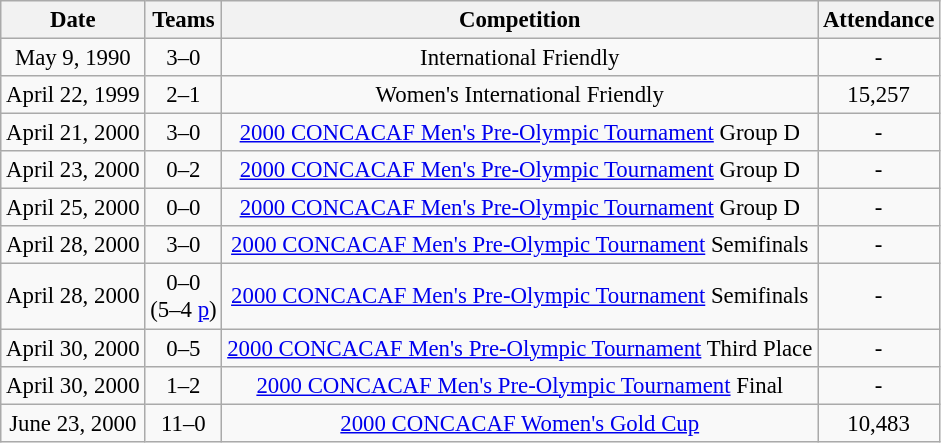<table class="wikitable sortable" style="font-size: 95%;text-align: center;">
<tr>
<th>Date</th>
<th>Teams</th>
<th>Competition</th>
<th>Attendance</th>
</tr>
<tr>
<td>May 9, 1990</td>
<td><strong></strong> 3–0 </td>
<td>International Friendly</td>
<td>-</td>
</tr>
<tr>
<td>April 22, 1999</td>
<td><strong></strong> 2–1 </td>
<td>Women's International Friendly</td>
<td>15,257</td>
</tr>
<tr>
<td>April 21, 2000</td>
<td><strong></strong> 3–0 </td>
<td><a href='#'>2000 CONCACAF Men's Pre-Olympic Tournament</a> Group D</td>
<td>-</td>
</tr>
<tr>
<td>April 23, 2000</td>
<td> 0–2 <strong></strong></td>
<td><a href='#'>2000 CONCACAF Men's Pre-Olympic Tournament</a> Group D</td>
<td>-</td>
</tr>
<tr>
<td>April 25, 2000</td>
<td> 0–0 </td>
<td><a href='#'>2000 CONCACAF Men's Pre-Olympic Tournament</a> Group D</td>
<td>-</td>
</tr>
<tr>
<td>April 28, 2000</td>
<td><strong></strong> 3–0 </td>
<td><a href='#'>2000 CONCACAF Men's Pre-Olympic Tournament</a> Semifinals</td>
<td>-</td>
</tr>
<tr>
<td>April 28, 2000</td>
<td><strong></strong> 0–0 <br>(5–4 <a href='#'>p</a>)</td>
<td><a href='#'>2000 CONCACAF Men's Pre-Olympic Tournament</a> Semifinals</td>
<td>-</td>
</tr>
<tr>
<td>April 30, 2000</td>
<td> 0–5 <strong></strong></td>
<td><a href='#'>2000 CONCACAF Men's Pre-Olympic Tournament</a> Third Place</td>
<td>-</td>
</tr>
<tr>
<td>April 30, 2000</td>
<td> 1–2 <strong></strong></td>
<td><a href='#'>2000 CONCACAF Men's Pre-Olympic Tournament</a> Final</td>
<td>-</td>
</tr>
<tr>
<td>June 23, 2000</td>
<td><strong></strong> 11–0 </td>
<td><a href='#'>2000 CONCACAF Women's Gold Cup</a></td>
<td>10,483</td>
</tr>
</table>
